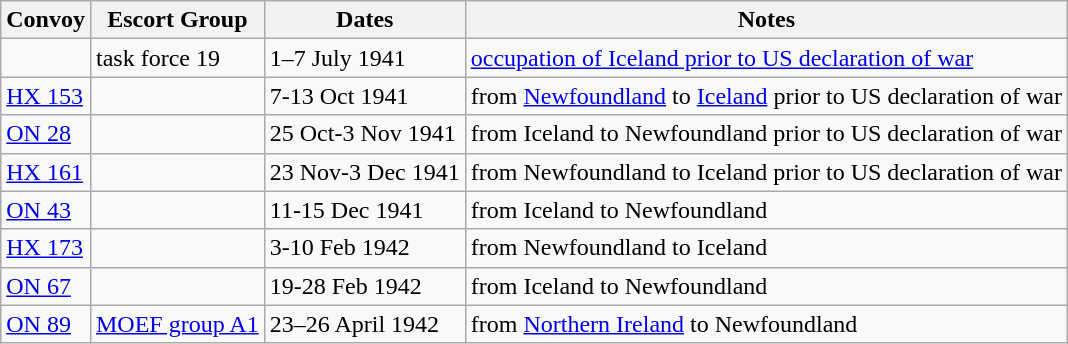<table class="wikitable">
<tr>
<th>Convoy</th>
<th>Escort Group</th>
<th>Dates</th>
<th>Notes</th>
</tr>
<tr>
<td></td>
<td>task force 19</td>
<td>1–7 July 1941</td>
<td><a href='#'>occupation of Iceland prior to US declaration of war</a></td>
</tr>
<tr>
<td><a href='#'>HX 153</a></td>
<td></td>
<td>7-13 Oct 1941</td>
<td>from <a href='#'>Newfoundland</a> to <a href='#'>Iceland</a> prior to US declaration of war</td>
</tr>
<tr>
<td><a href='#'>ON 28</a></td>
<td></td>
<td>25 Oct-3 Nov 1941</td>
<td>from Iceland to Newfoundland prior to US declaration of war</td>
</tr>
<tr>
<td><a href='#'>HX 161</a></td>
<td></td>
<td>23 Nov-3 Dec 1941</td>
<td>from Newfoundland to Iceland prior to US declaration of war</td>
</tr>
<tr>
<td><a href='#'>ON 43</a></td>
<td></td>
<td>11-15 Dec 1941</td>
<td>from Iceland to Newfoundland</td>
</tr>
<tr>
<td><a href='#'>HX 173</a></td>
<td></td>
<td>3-10 Feb 1942</td>
<td>from Newfoundland to Iceland</td>
</tr>
<tr>
<td><a href='#'>ON 67</a></td>
<td></td>
<td>19-28 Feb 1942</td>
<td>from Iceland to Newfoundland</td>
</tr>
<tr>
<td><a href='#'>ON 89</a></td>
<td><a href='#'>MOEF group A1</a></td>
<td>23–26 April 1942</td>
<td>from <a href='#'>Northern Ireland</a> to Newfoundland</td>
</tr>
</table>
